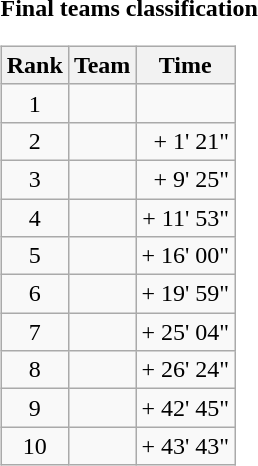<table>
<tr>
<td><strong>Final teams classification</strong><br><table class="wikitable">
<tr>
<th scope="col">Rank</th>
<th scope="col">Team</th>
<th scope="col">Time</th>
</tr>
<tr>
<td style="text-align:center;">1</td>
<td></td>
<td style="text-align:right;"></td>
</tr>
<tr>
<td style="text-align:center;">2</td>
<td></td>
<td style="text-align:right;">+ 1' 21"</td>
</tr>
<tr>
<td style="text-align:center;">3</td>
<td></td>
<td style="text-align:right;">+ 9' 25"</td>
</tr>
<tr>
<td style="text-align:center;">4</td>
<td></td>
<td style="text-align:right;">+ 11' 53"</td>
</tr>
<tr>
<td style="text-align:center;">5</td>
<td></td>
<td style="text-align:right;">+ 16' 00"</td>
</tr>
<tr>
<td style="text-align:center;">6</td>
<td></td>
<td style="text-align:right;">+ 19' 59"</td>
</tr>
<tr>
<td style="text-align:center;">7</td>
<td></td>
<td style="text-align:right;">+ 25' 04"</td>
</tr>
<tr>
<td style="text-align:center;">8</td>
<td></td>
<td style="text-align:right;">+ 26' 24"</td>
</tr>
<tr>
<td style="text-align:center;">9</td>
<td></td>
<td style="text-align:right;">+ 42' 45"</td>
</tr>
<tr>
<td style="text-align:center;">10</td>
<td></td>
<td style="text-align:right;">+ 43' 43"</td>
</tr>
</table>
</td>
</tr>
</table>
